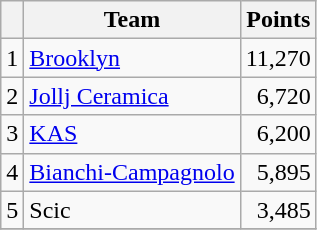<table class="wikitable">
<tr>
<th></th>
<th>Team</th>
<th>Points</th>
</tr>
<tr>
<td>1</td>
<td><a href='#'>Brooklyn</a></td>
<td align=right>11,270</td>
</tr>
<tr>
<td>2</td>
<td><a href='#'>Jollj Ceramica</a></td>
<td align=right>6,720</td>
</tr>
<tr>
<td>3</td>
<td><a href='#'>KAS</a></td>
<td align=right>6,200</td>
</tr>
<tr>
<td>4</td>
<td><a href='#'>Bianchi-Campagnolo</a></td>
<td align=right>5,895</td>
</tr>
<tr>
<td>5</td>
<td>Scic</td>
<td align=right>3,485</td>
</tr>
<tr>
</tr>
</table>
